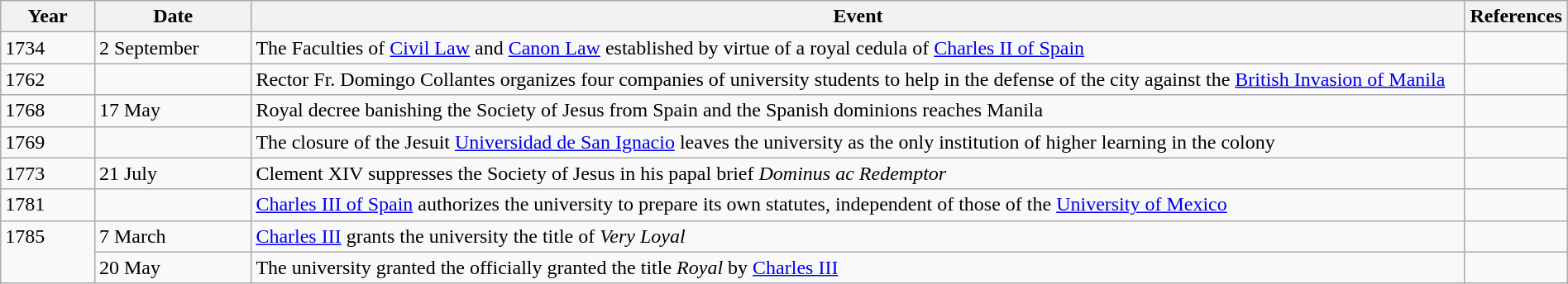<table class="wikitable" width="100%">
<tr>
<th style="width:6%">Year</th>
<th style="width:10%">Date</th>
<th>Event</th>
<th>References</th>
</tr>
<tr>
<td>1734</td>
<td>2 September</td>
<td>The Faculties of <a href='#'>Civil Law</a> and <a href='#'>Canon Law</a> established by virtue of a royal cedula of <a href='#'>Charles II of Spain</a></td>
<td></td>
</tr>
<tr>
<td>1762</td>
<td></td>
<td>Rector Fr. Domingo Collantes organizes four companies of university students to help in the defense of the city against the <a href='#'>British Invasion of Manila</a></td>
<td></td>
</tr>
<tr>
<td>1768</td>
<td>17 May</td>
<td>Royal decree banishing the Society of Jesus from Spain and the Spanish dominions reaches Manila</td>
<td></td>
</tr>
<tr>
<td>1769</td>
<td></td>
<td>The closure of the Jesuit <a href='#'>Universidad de San Ignacio</a> leaves the university as the only institution of higher learning in the colony</td>
<td></td>
</tr>
<tr>
<td>1773</td>
<td>21 July</td>
<td>Clement XIV suppresses the Society of Jesus in his papal brief <em>Dominus ac Redemptor</em></td>
<td></td>
</tr>
<tr>
<td>1781</td>
<td></td>
<td><a href='#'>Charles III of Spain</a> authorizes the university to prepare its own statutes, independent of those of the <a href='#'>University of Mexico</a></td>
<td></td>
</tr>
<tr>
<td rowspan="2" valign="top">1785</td>
<td>7 March</td>
<td><a href='#'>Charles III</a> grants the university the title of <em>Very Loyal</em></td>
<td></td>
</tr>
<tr>
<td>20 May</td>
<td>The university granted the officially granted the title <em>Royal</em> by <a href='#'>Charles III</a></td>
<td></td>
</tr>
</table>
